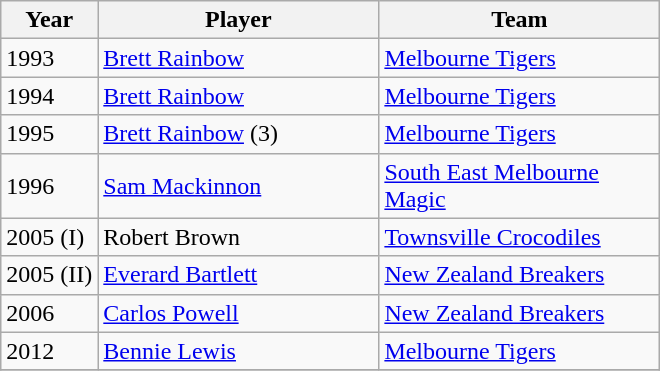<table class="wikitable">
<tr>
<th>Year</th>
<th width=180>Player</th>
<th width=180>Team</th>
</tr>
<tr>
<td>1993</td>
<td> <a href='#'>Brett Rainbow</a></td>
<td><a href='#'>Melbourne Tigers</a></td>
</tr>
<tr>
<td>1994</td>
<td> <a href='#'>Brett Rainbow</a></td>
<td><a href='#'>Melbourne Tigers</a></td>
</tr>
<tr>
<td>1995</td>
<td> <a href='#'>Brett Rainbow</a> (3)</td>
<td><a href='#'>Melbourne Tigers</a></td>
</tr>
<tr>
<td>1996</td>
<td> <a href='#'>Sam Mackinnon</a></td>
<td><a href='#'>South East Melbourne Magic</a></td>
</tr>
<tr>
<td>2005 (I)</td>
<td> Robert Brown</td>
<td><a href='#'>Townsville Crocodiles</a></td>
</tr>
<tr>
<td>2005 (II)</td>
<td> <a href='#'>Everard Bartlett</a></td>
<td><a href='#'>New Zealand Breakers</a></td>
</tr>
<tr>
<td>2006</td>
<td> <a href='#'>Carlos Powell</a></td>
<td><a href='#'>New Zealand Breakers</a></td>
</tr>
<tr>
<td>2012</td>
<td>  <a href='#'>Bennie Lewis</a></td>
<td><a href='#'>Melbourne Tigers</a></td>
</tr>
<tr>
</tr>
</table>
